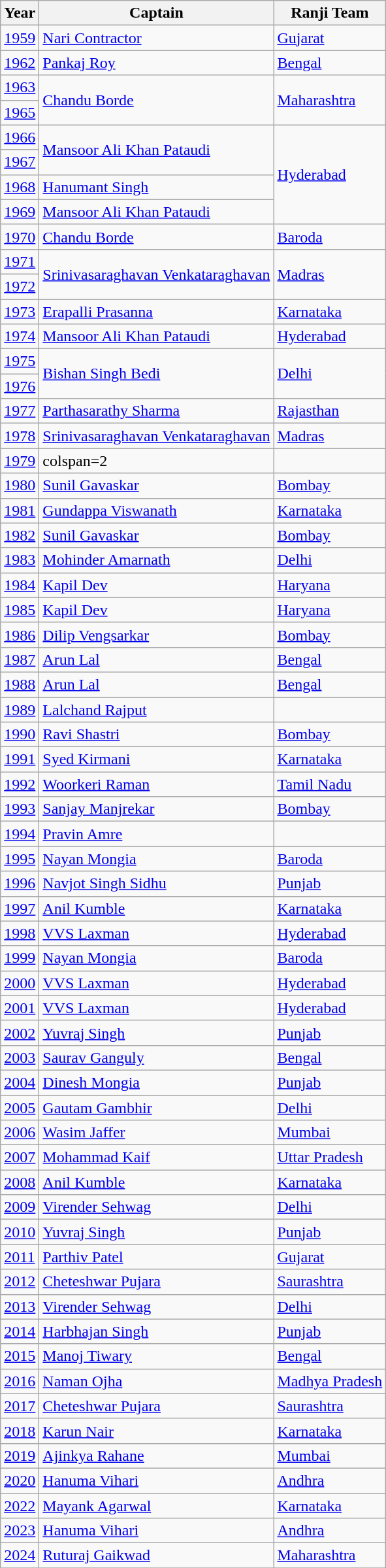<table class="wikitable sortable">
<tr>
<th>Year</th>
<th>Captain</th>
<th>Ranji Team</th>
</tr>
<tr>
<td><a href='#'>1959</a></td>
<td><a href='#'>Nari Contractor</a></td>
<td><a href='#'>Gujarat</a></td>
</tr>
<tr>
<td><a href='#'>1962</a></td>
<td><a href='#'>Pankaj Roy</a></td>
<td><a href='#'>Bengal</a></td>
</tr>
<tr>
<td><a href='#'>1963</a></td>
<td rowspan=2><a href='#'>Chandu Borde</a></td>
<td rowspan=2><a href='#'>Maharashtra</a></td>
</tr>
<tr>
<td><a href='#'>1965</a></td>
</tr>
<tr>
<td><a href='#'>1966</a></td>
<td rowspan=2><a href='#'>Mansoor Ali Khan Pataudi</a></td>
<td rowspan=4><a href='#'>Hyderabad</a></td>
</tr>
<tr>
<td><a href='#'>1967</a></td>
</tr>
<tr>
<td><a href='#'>1968</a></td>
<td><a href='#'>Hanumant Singh</a></td>
</tr>
<tr>
<td><a href='#'>1969</a></td>
<td><a href='#'>Mansoor Ali Khan Pataudi</a></td>
</tr>
<tr>
<td><a href='#'>1970</a></td>
<td><a href='#'>Chandu Borde</a></td>
<td><a href='#'>Baroda</a></td>
</tr>
<tr>
<td><a href='#'>1971</a></td>
<td rowspan=2><a href='#'>Srinivasaraghavan Venkataraghavan</a></td>
<td rowspan=2><a href='#'>Madras</a></td>
</tr>
<tr>
<td><a href='#'>1972</a></td>
</tr>
<tr>
<td><a href='#'>1973</a></td>
<td><a href='#'>Erapalli Prasanna</a></td>
<td><a href='#'>Karnataka</a></td>
</tr>
<tr>
<td><a href='#'>1974</a></td>
<td><a href='#'>Mansoor Ali Khan Pataudi</a></td>
<td><a href='#'>Hyderabad</a></td>
</tr>
<tr>
<td><a href='#'>1975</a></td>
<td rowspan=2><a href='#'>Bishan Singh Bedi</a></td>
<td rowspan=2><a href='#'>Delhi</a></td>
</tr>
<tr>
<td><a href='#'>1976</a></td>
</tr>
<tr>
<td><a href='#'>1977</a></td>
<td><a href='#'>Parthasarathy Sharma</a></td>
<td><a href='#'>Rajasthan</a></td>
</tr>
<tr>
<td><a href='#'>1978</a></td>
<td><a href='#'>Srinivasaraghavan Venkataraghavan</a></td>
<td><a href='#'>Madras</a></td>
</tr>
<tr>
<td><a href='#'>1979</a></td>
<td>colspan=2 </td>
</tr>
<tr>
<td><a href='#'>1980</a></td>
<td><a href='#'>Sunil Gavaskar</a></td>
<td><a href='#'>Bombay</a></td>
</tr>
<tr>
<td><a href='#'>1981</a></td>
<td><a href='#'>Gundappa Viswanath</a></td>
<td><a href='#'>Karnataka</a></td>
</tr>
<tr>
<td><a href='#'>1982</a></td>
<td><a href='#'>Sunil Gavaskar</a></td>
<td><a href='#'>Bombay</a></td>
</tr>
<tr>
<td><a href='#'>1983</a></td>
<td><a href='#'>Mohinder Amarnath</a></td>
<td><a href='#'>Delhi</a></td>
</tr>
<tr>
<td><a href='#'>1984</a></td>
<td><a href='#'>Kapil Dev</a></td>
<td><a href='#'>Haryana</a></td>
</tr>
<tr>
<td><a href='#'>1985</a></td>
<td><a href='#'>Kapil Dev</a></td>
<td><a href='#'>Haryana</a></td>
</tr>
<tr>
<td><a href='#'>1986</a></td>
<td><a href='#'>Dilip Vengsarkar</a></td>
<td><a href='#'>Bombay</a></td>
</tr>
<tr>
<td><a href='#'>1987</a></td>
<td><a href='#'>Arun Lal</a></td>
<td><a href='#'>Bengal</a></td>
</tr>
<tr>
<td><a href='#'>1988</a></td>
<td><a href='#'>Arun Lal</a></td>
<td><a href='#'>Bengal</a></td>
</tr>
<tr>
<td><a href='#'>1989</a></td>
<td><a href='#'>Lalchand Rajput</a></td>
<td></td>
</tr>
<tr>
<td><a href='#'>1990</a></td>
<td><a href='#'>Ravi Shastri</a></td>
<td><a href='#'>Bombay</a></td>
</tr>
<tr>
<td><a href='#'>1991</a></td>
<td><a href='#'>Syed Kirmani</a></td>
<td><a href='#'>Karnataka</a></td>
</tr>
<tr>
<td><a href='#'>1992</a></td>
<td><a href='#'>Woorkeri Raman</a></td>
<td><a href='#'>Tamil Nadu</a></td>
</tr>
<tr>
<td><a href='#'>1993</a></td>
<td><a href='#'>Sanjay Manjrekar</a></td>
<td><a href='#'>Bombay</a></td>
</tr>
<tr>
<td><a href='#'>1994</a></td>
<td><a href='#'>Pravin Amre</a></td>
<td></td>
</tr>
<tr>
<td><a href='#'>1995</a></td>
<td><a href='#'>Nayan Mongia</a></td>
<td><a href='#'>Baroda</a></td>
</tr>
<tr>
<td><a href='#'>1996</a></td>
<td><a href='#'>Navjot Singh Sidhu</a></td>
<td><a href='#'>Punjab</a></td>
</tr>
<tr>
<td><a href='#'>1997</a></td>
<td><a href='#'>Anil Kumble</a></td>
<td><a href='#'>Karnataka</a></td>
</tr>
<tr>
<td><a href='#'>1998</a></td>
<td><a href='#'>VVS Laxman</a></td>
<td><a href='#'>Hyderabad</a></td>
</tr>
<tr>
<td><a href='#'>1999</a></td>
<td><a href='#'>Nayan Mongia</a></td>
<td><a href='#'>Baroda</a></td>
</tr>
<tr>
<td><a href='#'>2000</a></td>
<td><a href='#'>VVS Laxman</a></td>
<td><a href='#'>Hyderabad</a></td>
</tr>
<tr>
<td><a href='#'>2001</a></td>
<td><a href='#'>VVS Laxman</a></td>
<td><a href='#'>Hyderabad</a></td>
</tr>
<tr>
<td><a href='#'>2002</a></td>
<td><a href='#'>Yuvraj Singh</a></td>
<td><a href='#'>Punjab</a></td>
</tr>
<tr>
<td><a href='#'>2003</a></td>
<td><a href='#'>Saurav Ganguly</a></td>
<td><a href='#'>Bengal</a></td>
</tr>
<tr>
<td><a href='#'>2004</a></td>
<td><a href='#'>Dinesh Mongia</a></td>
<td><a href='#'>Punjab</a></td>
</tr>
<tr>
<td><a href='#'>2005</a></td>
<td><a href='#'>Gautam Gambhir</a></td>
<td><a href='#'>Delhi</a></td>
</tr>
<tr>
<td><a href='#'>2006</a></td>
<td><a href='#'>Wasim Jaffer</a></td>
<td><a href='#'>Mumbai</a></td>
</tr>
<tr>
<td><a href='#'>2007</a></td>
<td><a href='#'>Mohammad Kaif</a></td>
<td><a href='#'>Uttar Pradesh</a></td>
</tr>
<tr>
<td><a href='#'>2008</a></td>
<td><a href='#'>Anil Kumble</a></td>
<td><a href='#'>Karnataka</a></td>
</tr>
<tr>
<td><a href='#'>2009</a></td>
<td><a href='#'>Virender Sehwag</a></td>
<td><a href='#'>Delhi</a></td>
</tr>
<tr>
<td><a href='#'>2010</a></td>
<td><a href='#'>Yuvraj Singh</a></td>
<td><a href='#'>Punjab</a></td>
</tr>
<tr>
<td><a href='#'>2011</a></td>
<td><a href='#'>Parthiv Patel</a></td>
<td><a href='#'>Gujarat</a></td>
</tr>
<tr>
<td><a href='#'>2012</a></td>
<td><a href='#'>Cheteshwar Pujara</a></td>
<td><a href='#'>Saurashtra</a></td>
</tr>
<tr>
<td><a href='#'>2013</a></td>
<td><a href='#'>Virender Sehwag</a></td>
<td><a href='#'>Delhi</a></td>
</tr>
<tr>
<td><a href='#'>2014</a></td>
<td><a href='#'>Harbhajan Singh</a></td>
<td><a href='#'>Punjab</a></td>
</tr>
<tr>
<td><a href='#'>2015</a></td>
<td><a href='#'>Manoj Tiwary</a></td>
<td><a href='#'>Bengal</a></td>
</tr>
<tr>
<td><a href='#'>2016</a></td>
<td><a href='#'>Naman Ojha</a></td>
<td><a href='#'>Madhya Pradesh</a></td>
</tr>
<tr>
<td><a href='#'>2017</a></td>
<td><a href='#'>Cheteshwar Pujara</a></td>
<td><a href='#'>Saurashtra</a></td>
</tr>
<tr>
<td><a href='#'>2018</a></td>
<td><a href='#'>Karun Nair</a></td>
<td><a href='#'>Karnataka</a></td>
</tr>
<tr>
<td><a href='#'>2019</a></td>
<td><a href='#'>Ajinkya Rahane</a></td>
<td><a href='#'>Mumbai</a></td>
</tr>
<tr>
<td><a href='#'>2020</a></td>
<td><a href='#'>Hanuma Vihari</a></td>
<td><a href='#'>Andhra</a></td>
</tr>
<tr>
<td><a href='#'>2022</a></td>
<td><a href='#'>Mayank Agarwal</a></td>
<td><a href='#'>Karnataka</a></td>
</tr>
<tr>
<td><a href='#'>2023</a></td>
<td><a href='#'>Hanuma Vihari</a></td>
<td><a href='#'>Andhra</a></td>
</tr>
<tr>
<td><a href='#'>2024</a></td>
<td><a href='#'>Ruturaj Gaikwad</a></td>
<td><a href='#'>Maharashtra</a></td>
</tr>
<tr>
</tr>
</table>
